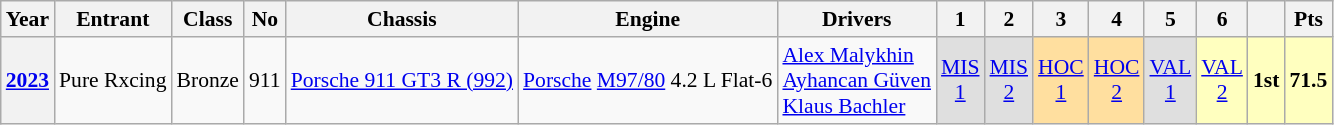<table class="wikitable" style="font-size: 90%; text-align:center">
<tr>
<th>Year</th>
<th>Entrant</th>
<th>Class</th>
<th>No</th>
<th>Chassis</th>
<th>Engine</th>
<th>Drivers</th>
<th>1</th>
<th>2</th>
<th>3</th>
<th>4</th>
<th>5</th>
<th>6</th>
<th></th>
<th>Pts</th>
</tr>
<tr>
<th><a href='#'>2023</a></th>
<td> Pure Rxcing</td>
<td>Bronze</td>
<td>911</td>
<td><a href='#'>Porsche 911 GT3 R (992)</a></td>
<td><a href='#'>Porsche</a> <a href='#'>M97/80</a> 4.2 L Flat-6</td>
<td align="left"> <a href='#'>Alex Malykhin</a><br> <a href='#'>Ayhancan Güven</a> <small></small> <br> <a href='#'>Klaus Bachler</a> <small></small></td>
<td style="background:#DFDFDF;"><a href='#'>MIS<br>1</a><br></td>
<td style="background:#DFDFDF;"><a href='#'>MIS<br>2</a><br></td>
<td style="background:#FFDF9F;"><a href='#'>HOC<br>1</a><br></td>
<td style="background:#FFDF9F;"><a href='#'>HOC<br>2</a><br></td>
<td style="background:#DFDFDF;"><a href='#'>VAL<br>1</a><br></td>
<td style="background:#FFFFBF;"><a href='#'>VAL<br>2</a><br></td>
<th style="background:#FFFFBF;">1st</th>
<th style="background:#FFFFBF;">71.5</th>
</tr>
</table>
